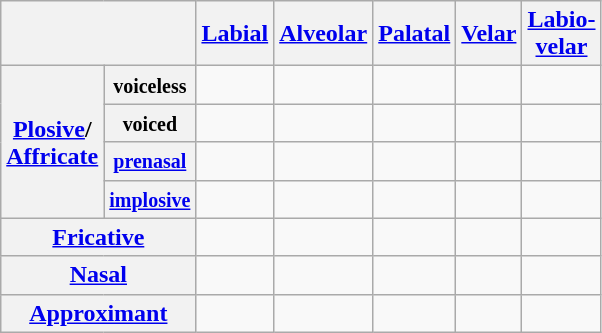<table class="wikitable" style="text-align:center;">
<tr>
<th colspan="2"></th>
<th><a href='#'>Labial</a></th>
<th><a href='#'>Alveolar</a></th>
<th><a href='#'>Palatal</a></th>
<th><a href='#'>Velar</a></th>
<th><a href='#'>Labio-<br>velar</a></th>
</tr>
<tr>
<th rowspan="4"><a href='#'>Plosive</a>/<br><a href='#'>Affricate</a></th>
<th><small>voiceless</small></th>
<td></td>
<td></td>
<td></td>
<td></td>
<td></td>
</tr>
<tr>
<th><small>voiced</small></th>
<td></td>
<td></td>
<td></td>
<td></td>
<td></td>
</tr>
<tr>
<th><small><a href='#'>prenasal</a></small></th>
<td></td>
<td></td>
<td></td>
<td></td>
<td></td>
</tr>
<tr>
<th><small><a href='#'>implosive</a></small></th>
<td></td>
<td></td>
<td></td>
<td></td>
<td></td>
</tr>
<tr>
<th colspan="2"><a href='#'>Fricative</a></th>
<td></td>
<td></td>
<td></td>
<td></td>
<td></td>
</tr>
<tr>
<th colspan="2"><a href='#'>Nasal</a></th>
<td></td>
<td></td>
<td></td>
<td></td>
<td></td>
</tr>
<tr>
<th colspan="2"><a href='#'>Approximant</a></th>
<td></td>
<td></td>
<td></td>
<td></td>
<td></td>
</tr>
</table>
